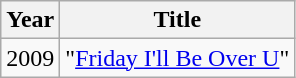<table class="wikitable">
<tr>
<th>Year</th>
<th>Title</th>
</tr>
<tr>
<td>2009</td>
<td>"<a href='#'>Friday I'll Be Over U</a>"</td>
</tr>
</table>
